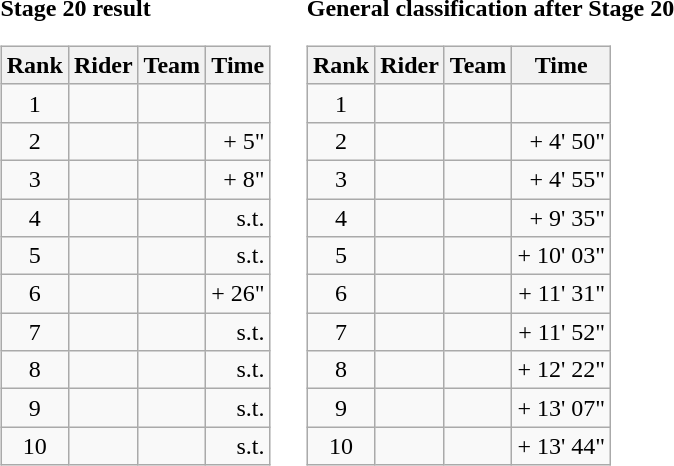<table>
<tr>
<td><strong>Stage 20 result</strong><br><table class="wikitable">
<tr>
<th scope="col">Rank</th>
<th scope="col">Rider</th>
<th scope="col">Team</th>
<th scope="col">Time</th>
</tr>
<tr>
<td style="text-align:center;">1</td>
<td></td>
<td></td>
<td style="text-align:right;"></td>
</tr>
<tr>
<td style="text-align:center;">2</td>
<td></td>
<td></td>
<td style="text-align:right;">+ 5"</td>
</tr>
<tr>
<td style="text-align:center;">3</td>
<td></td>
<td></td>
<td style="text-align:right;">+ 8"</td>
</tr>
<tr>
<td style="text-align:center;">4</td>
<td></td>
<td></td>
<td style="text-align:right;">s.t.</td>
</tr>
<tr>
<td style="text-align:center;">5</td>
<td></td>
<td></td>
<td style="text-align:right;">s.t.</td>
</tr>
<tr>
<td style="text-align:center;">6</td>
<td></td>
<td></td>
<td style="text-align:right;">+ 26"</td>
</tr>
<tr>
<td style="text-align:center;">7</td>
<td></td>
<td></td>
<td style="text-align:right;">s.t.</td>
</tr>
<tr>
<td style="text-align:center;">8</td>
<td></td>
<td></td>
<td style="text-align:right;">s.t.</td>
</tr>
<tr>
<td style="text-align:center;">9</td>
<td></td>
<td></td>
<td style="text-align:right;">s.t.</td>
</tr>
<tr>
<td style="text-align:center;">10</td>
<td></td>
<td></td>
<td style="text-align:right;">s.t.</td>
</tr>
</table>
</td>
<td></td>
<td><strong>General classification after Stage 20</strong><br><table class="wikitable">
<tr>
<th scope="col">Rank</th>
<th scope="col">Rider</th>
<th scope="col">Team</th>
<th scope="col">Time</th>
</tr>
<tr>
<td style="text-align:center;">1</td>
<td></td>
<td></td>
<td style="text-align:right;"></td>
</tr>
<tr>
<td style="text-align:center;">2</td>
<td></td>
<td></td>
<td style="text-align:right;">+ 4' 50"</td>
</tr>
<tr>
<td style="text-align:center;">3</td>
<td></td>
<td></td>
<td style="text-align:right;">+ 4' 55"</td>
</tr>
<tr>
<td style="text-align:center;">4</td>
<td></td>
<td></td>
<td style="text-align:right;">+ 9' 35"</td>
</tr>
<tr>
<td style="text-align:center;">5</td>
<td></td>
<td></td>
<td style="text-align:right;">+ 10' 03"</td>
</tr>
<tr>
<td style="text-align:center;">6</td>
<td></td>
<td></td>
<td style="text-align:right;">+ 11' 31"</td>
</tr>
<tr>
<td style="text-align:center;">7</td>
<td></td>
<td></td>
<td style="text-align:right;">+ 11' 52"</td>
</tr>
<tr>
<td style="text-align:center;">8</td>
<td></td>
<td></td>
<td style="text-align:right;">+ 12' 22"</td>
</tr>
<tr>
<td style="text-align:center;">9</td>
<td></td>
<td></td>
<td style="text-align:right;">+ 13' 07"</td>
</tr>
<tr>
<td style="text-align:center;">10</td>
<td></td>
<td></td>
<td style="text-align:right;">+ 13' 44"</td>
</tr>
</table>
</td>
</tr>
</table>
